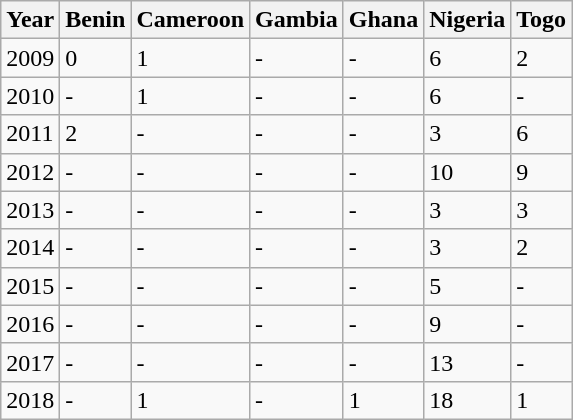<table class="wikitable sortable collapsible">
<tr style="text-align:left;"|>
<th>Year</th>
<th>Benin</th>
<th>Cameroon</th>
<th>Gambia</th>
<th>Ghana</th>
<th>Nigeria</th>
<th>Togo</th>
</tr>
<tr>
<td>2009</td>
<td>0</td>
<td>1</td>
<td>-</td>
<td>-</td>
<td>6</td>
<td>2</td>
</tr>
<tr>
<td>2010</td>
<td>-</td>
<td>1</td>
<td>-</td>
<td>-</td>
<td>6</td>
<td>-</td>
</tr>
<tr>
<td>2011</td>
<td>2</td>
<td>-</td>
<td>-</td>
<td>-</td>
<td>3</td>
<td>6</td>
</tr>
<tr>
<td>2012</td>
<td>-</td>
<td>-</td>
<td>-</td>
<td>-</td>
<td>10</td>
<td>9</td>
</tr>
<tr>
<td>2013</td>
<td>-</td>
<td>-</td>
<td>-</td>
<td>-</td>
<td>3</td>
<td>3</td>
</tr>
<tr>
<td>2014</td>
<td>-</td>
<td>-</td>
<td>-</td>
<td>-</td>
<td>3</td>
<td>2</td>
</tr>
<tr>
<td>2015</td>
<td>-</td>
<td>-</td>
<td>-</td>
<td>-</td>
<td>5</td>
<td>-</td>
</tr>
<tr>
<td>2016</td>
<td>-</td>
<td>-</td>
<td>-</td>
<td>-</td>
<td>9</td>
<td>-</td>
</tr>
<tr>
<td>2017</td>
<td>-</td>
<td>-</td>
<td>-</td>
<td>-</td>
<td>13</td>
<td>-</td>
</tr>
<tr>
<td>2018</td>
<td>-</td>
<td>1</td>
<td>-</td>
<td>1</td>
<td>18</td>
<td>1</td>
</tr>
</table>
